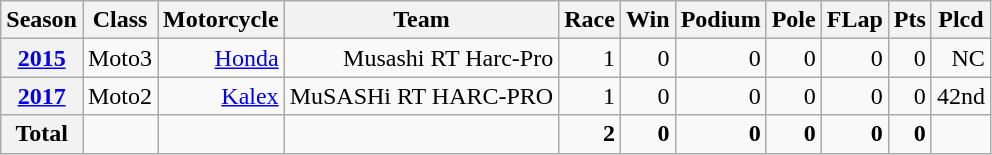<table class="wikitable" style=text-align:right>
<tr>
<th>Season</th>
<th>Class</th>
<th>Motorcycle</th>
<th>Team</th>
<th>Race</th>
<th>Win</th>
<th>Podium</th>
<th>Pole</th>
<th>FLap</th>
<th>Pts</th>
<th>Plcd</th>
</tr>
<tr>
<th><a href='#'>2015</a></th>
<td>Moto3</td>
<td><a href='#'>Honda</a></td>
<td>Musashi RT Harc-Pro</td>
<td>1</td>
<td>0</td>
<td>0</td>
<td>0</td>
<td>0</td>
<td>0</td>
<td>NC</td>
</tr>
<tr>
<th><a href='#'>2017</a></th>
<td>Moto2</td>
<td><a href='#'>Kalex</a></td>
<td>MuSASHi RT HARC-PRO</td>
<td>1</td>
<td>0</td>
<td>0</td>
<td>0</td>
<td>0</td>
<td>0</td>
<td>42nd</td>
</tr>
<tr>
<th>Total</th>
<td></td>
<td></td>
<td></td>
<td><strong>2</strong></td>
<td><strong>0</strong></td>
<td><strong>0</strong></td>
<td><strong>0</strong></td>
<td><strong>0</strong></td>
<td><strong>0</strong></td>
<td></td>
</tr>
</table>
